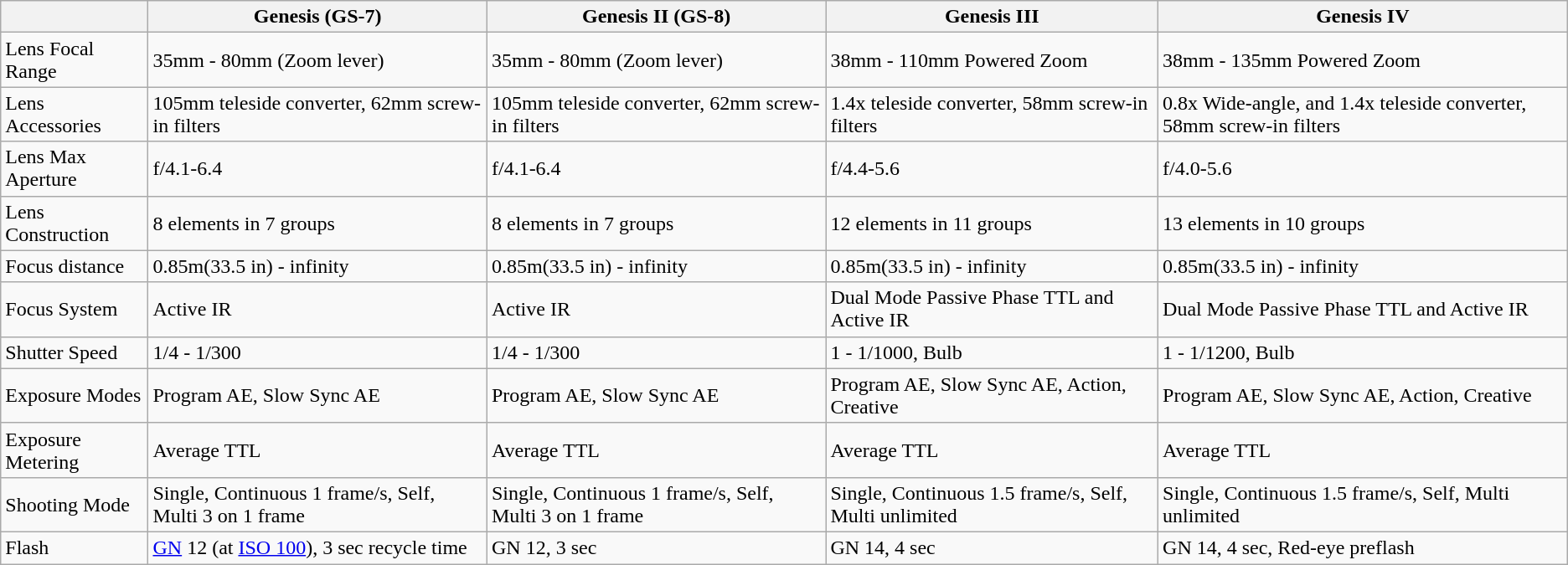<table class="wikitable">
<tr>
<th></th>
<th>Genesis (GS-7)</th>
<th>Genesis II (GS-8)</th>
<th>Genesis III</th>
<th>Genesis IV</th>
</tr>
<tr>
<td>Lens Focal Range</td>
<td>35mm - 80mm (Zoom lever)</td>
<td>35mm - 80mm (Zoom lever)</td>
<td>38mm - 110mm Powered Zoom</td>
<td>38mm - 135mm Powered Zoom</td>
</tr>
<tr>
<td>Lens Accessories</td>
<td>105mm teleside converter, 62mm screw-in filters</td>
<td>105mm teleside converter, 62mm screw-in filters</td>
<td>1.4x teleside converter, 58mm screw-in filters</td>
<td>0.8x Wide-angle, and 1.4x teleside converter, 58mm screw-in filters</td>
</tr>
<tr>
<td>Lens Max Aperture</td>
<td>f/4.1-6.4</td>
<td>f/4.1-6.4</td>
<td>f/4.4-5.6</td>
<td>f/4.0-5.6</td>
</tr>
<tr>
<td>Lens Construction</td>
<td>8 elements in 7 groups</td>
<td>8 elements in 7 groups</td>
<td>12 elements in 11 groups</td>
<td>13 elements in 10 groups</td>
</tr>
<tr>
<td>Focus distance</td>
<td>0.85m(33.5 in) - infinity</td>
<td>0.85m(33.5 in) - infinity</td>
<td>0.85m(33.5 in) - infinity</td>
<td>0.85m(33.5 in) - infinity</td>
</tr>
<tr>
<td>Focus System</td>
<td>Active IR</td>
<td>Active IR</td>
<td>Dual Mode Passive Phase TTL and Active IR</td>
<td>Dual Mode Passive Phase TTL and Active IR</td>
</tr>
<tr>
<td>Shutter Speed</td>
<td>1/4 - 1/300</td>
<td>1/4 - 1/300</td>
<td>1 - 1/1000, Bulb</td>
<td>1 - 1/1200, Bulb</td>
</tr>
<tr>
<td>Exposure Modes</td>
<td>Program AE, Slow Sync AE</td>
<td>Program AE, Slow Sync AE</td>
<td>Program AE, Slow Sync AE, Action, Creative</td>
<td>Program AE, Slow Sync AE, Action, Creative</td>
</tr>
<tr>
<td>Exposure Metering</td>
<td>Average TTL</td>
<td>Average TTL</td>
<td>Average TTL</td>
<td>Average TTL</td>
</tr>
<tr>
<td>Shooting Mode</td>
<td>Single, Continuous 1 frame/s, Self, Multi 3 on 1 frame</td>
<td>Single, Continuous 1 frame/s, Self, Multi 3 on 1 frame</td>
<td>Single, Continuous 1.5 frame/s, Self, Multi unlimited</td>
<td>Single, Continuous 1.5 frame/s, Self, Multi unlimited</td>
</tr>
<tr>
<td>Flash</td>
<td><a href='#'>GN</a> 12 (at <a href='#'>ISO 100</a>), 3 sec recycle time</td>
<td>GN 12, 3 sec</td>
<td>GN 14, 4 sec</td>
<td>GN 14, 4 sec, Red-eye preflash</td>
</tr>
</table>
